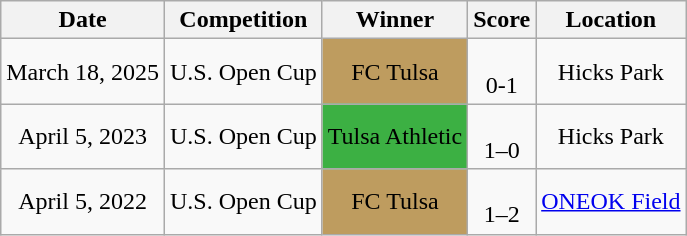<table class="wikitable" style="text-align:center">
<tr>
<th>Date</th>
<th>Competition</th>
<th>Winner</th>
<th>Score</th>
<th>Location</th>
</tr>
<tr>
<td>March 18, 2025</td>
<td>U.S. Open Cup</td>
<td bgcolor=be9c5f><span>FC Tulsa</span></td>
<td align=center><br>0-1</td>
<td>Hicks Park</td>
</tr>
<tr>
<td>April 5, 2023</td>
<td>U.S. Open Cup</td>
<td bgcolor=#3CB043><span>Tulsa Athletic</span></td>
<td align=center><br>1–0</td>
<td>Hicks Park</td>
</tr>
<tr>
<td>April 5, 2022</td>
<td>U.S. Open Cup</td>
<td bgcolor=be9c5f><span>FC Tulsa</span></td>
<td align=center><br>1–2</td>
<td><a href='#'>ONEOK Field</a></td>
</tr>
</table>
